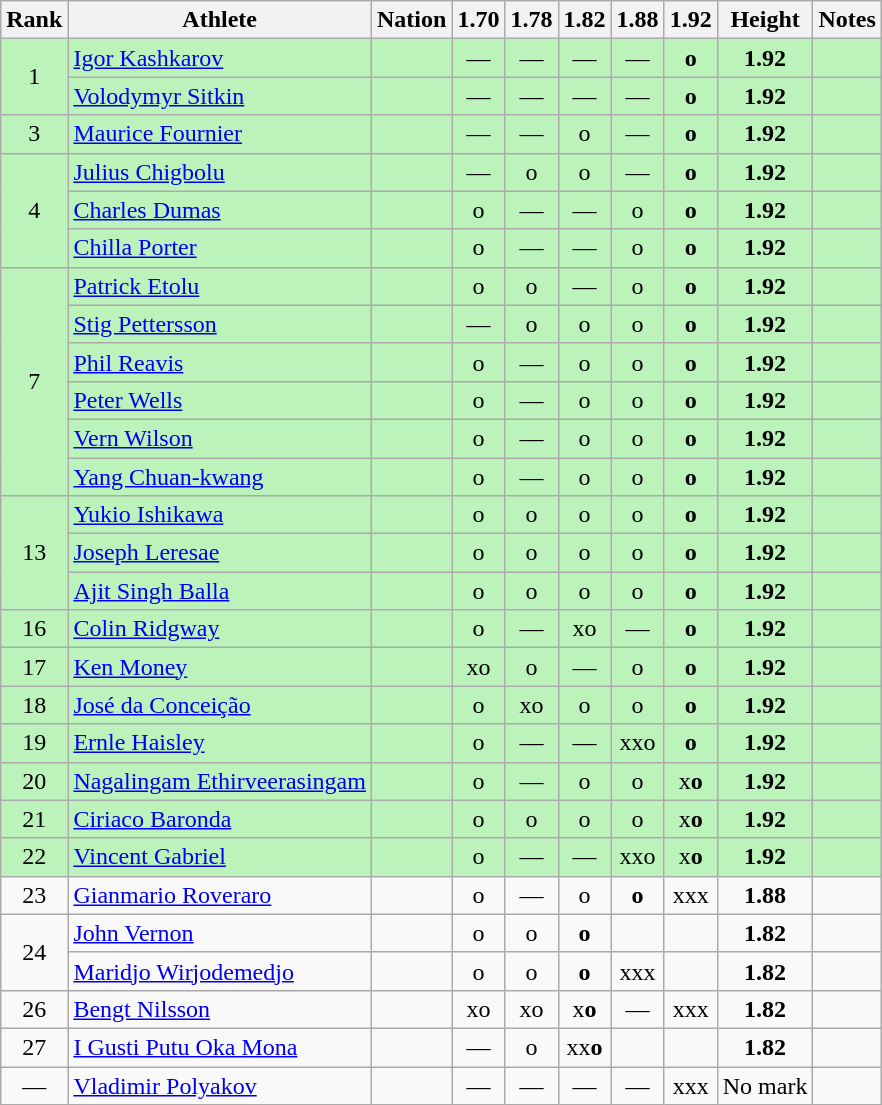<table class="wikitable sortable" style="text-align:center">
<tr>
<th>Rank</th>
<th>Athlete</th>
<th>Nation</th>
<th>1.70</th>
<th>1.78</th>
<th>1.82</th>
<th>1.88</th>
<th>1.92</th>
<th>Height</th>
<th>Notes</th>
</tr>
<tr bgcolor=bbf3bb>
<td rowspan=2>1</td>
<td align=left><a href='#'>Igor Kashkarov</a></td>
<td align=left></td>
<td>—</td>
<td>—</td>
<td>—</td>
<td>—</td>
<td><strong>o</strong></td>
<td><strong>1.92</strong></td>
<td></td>
</tr>
<tr bgcolor=bbf3bb>
<td align=left><a href='#'>Volodymyr Sitkin</a></td>
<td align=left></td>
<td>—</td>
<td>—</td>
<td>—</td>
<td>—</td>
<td><strong>o</strong></td>
<td><strong>1.92</strong></td>
<td></td>
</tr>
<tr bgcolor=bbf3bb>
<td>3</td>
<td align=left><a href='#'>Maurice Fournier</a></td>
<td align=left></td>
<td>—</td>
<td>—</td>
<td>o</td>
<td>—</td>
<td><strong>o</strong></td>
<td><strong>1.92</strong></td>
<td></td>
</tr>
<tr bgcolor=bbf3bb>
<td rowspan=3>4</td>
<td align=left><a href='#'>Julius Chigbolu</a></td>
<td align=left></td>
<td>—</td>
<td>o</td>
<td>o</td>
<td>—</td>
<td><strong>o</strong></td>
<td><strong>1.92</strong></td>
<td></td>
</tr>
<tr bgcolor=bbf3bb>
<td align=left><a href='#'>Charles Dumas</a></td>
<td align=left></td>
<td>o</td>
<td>—</td>
<td>—</td>
<td>o</td>
<td><strong>o</strong></td>
<td><strong>1.92</strong></td>
<td></td>
</tr>
<tr bgcolor=bbf3bb>
<td align=left><a href='#'>Chilla Porter</a></td>
<td align=left></td>
<td>o</td>
<td>—</td>
<td>—</td>
<td>o</td>
<td><strong>o</strong></td>
<td><strong>1.92</strong></td>
<td></td>
</tr>
<tr bgcolor=bbf3bb>
<td rowspan=6>7</td>
<td align=left><a href='#'>Patrick Etolu</a></td>
<td align=left></td>
<td>o</td>
<td>o</td>
<td>—</td>
<td>o</td>
<td><strong>o</strong></td>
<td><strong>1.92</strong></td>
<td></td>
</tr>
<tr bgcolor=bbf3bb>
<td align=left><a href='#'>Stig Pettersson</a></td>
<td align=left></td>
<td>—</td>
<td>o</td>
<td>o</td>
<td>o</td>
<td><strong>o</strong></td>
<td><strong>1.92</strong></td>
<td></td>
</tr>
<tr bgcolor=bbf3bb>
<td align=left><a href='#'>Phil Reavis</a></td>
<td align=left></td>
<td>o</td>
<td>—</td>
<td>o</td>
<td>o</td>
<td><strong>o</strong></td>
<td><strong>1.92</strong></td>
<td></td>
</tr>
<tr bgcolor=bbf3bb>
<td align=left><a href='#'>Peter Wells</a></td>
<td align=left></td>
<td>o</td>
<td>—</td>
<td>o</td>
<td>o</td>
<td><strong>o</strong></td>
<td><strong>1.92</strong></td>
<td></td>
</tr>
<tr bgcolor=bbf3bb>
<td align=left><a href='#'>Vern Wilson</a></td>
<td align=left></td>
<td>o</td>
<td>—</td>
<td>o</td>
<td>o</td>
<td><strong>o</strong></td>
<td><strong>1.92</strong></td>
<td></td>
</tr>
<tr bgcolor=bbf3bb>
<td align=left><a href='#'>Yang Chuan-kwang</a></td>
<td align=left></td>
<td>o</td>
<td>—</td>
<td>o</td>
<td>o</td>
<td><strong>o</strong></td>
<td><strong>1.92</strong></td>
<td></td>
</tr>
<tr bgcolor=bbf3bb>
<td rowspan=3>13</td>
<td align=left><a href='#'>Yukio Ishikawa</a></td>
<td align=left></td>
<td>o</td>
<td>o</td>
<td>o</td>
<td>o</td>
<td><strong>o</strong></td>
<td><strong>1.92</strong></td>
<td></td>
</tr>
<tr bgcolor=bbf3bb>
<td align=left><a href='#'>Joseph Leresae</a></td>
<td align=left></td>
<td>o</td>
<td>o</td>
<td>o</td>
<td>o</td>
<td><strong>o</strong></td>
<td><strong>1.92</strong></td>
<td></td>
</tr>
<tr bgcolor=bbf3bb>
<td align=left><a href='#'>Ajit Singh Balla</a></td>
<td align=left></td>
<td>o</td>
<td>o</td>
<td>o</td>
<td>o</td>
<td><strong>o</strong></td>
<td><strong>1.92</strong></td>
<td></td>
</tr>
<tr bgcolor=bbf3bb>
<td>16</td>
<td align=left><a href='#'>Colin Ridgway</a></td>
<td align=left></td>
<td>o</td>
<td>—</td>
<td>xo</td>
<td>—</td>
<td><strong>o</strong></td>
<td><strong>1.92</strong></td>
<td></td>
</tr>
<tr bgcolor=bbf3bb>
<td>17</td>
<td align=left><a href='#'>Ken Money</a></td>
<td align=left></td>
<td>xo</td>
<td>o</td>
<td>—</td>
<td>o</td>
<td><strong>o</strong></td>
<td><strong>1.92</strong></td>
<td></td>
</tr>
<tr bgcolor=bbf3bb>
<td>18</td>
<td align=left><a href='#'>José da Conceição</a></td>
<td align=left></td>
<td>o</td>
<td>xo</td>
<td>o</td>
<td>o</td>
<td><strong>o</strong></td>
<td><strong>1.92</strong></td>
<td></td>
</tr>
<tr bgcolor=bbf3bb>
<td>19</td>
<td align=left><a href='#'>Ernle Haisley</a></td>
<td align=left></td>
<td>o</td>
<td>—</td>
<td>—</td>
<td>xxo</td>
<td><strong>o</strong></td>
<td><strong>1.92</strong></td>
<td></td>
</tr>
<tr bgcolor=bbf3bb>
<td>20</td>
<td align=left><a href='#'>Nagalingam Ethirveerasingam</a></td>
<td align=left></td>
<td>o</td>
<td>—</td>
<td>o</td>
<td>o</td>
<td>x<strong>o</strong></td>
<td><strong>1.92</strong></td>
<td></td>
</tr>
<tr bgcolor=bbf3bb>
<td>21</td>
<td align=left><a href='#'>Ciriaco Baronda</a></td>
<td align=left></td>
<td>o</td>
<td>o</td>
<td>o</td>
<td>o</td>
<td>x<strong>o</strong></td>
<td><strong>1.92</strong></td>
<td></td>
</tr>
<tr bgcolor=bbf3bb>
<td>22</td>
<td align=left><a href='#'>Vincent Gabriel</a></td>
<td align=left></td>
<td>o</td>
<td>—</td>
<td>—</td>
<td>xxo</td>
<td>x<strong>o</strong></td>
<td><strong>1.92</strong></td>
<td></td>
</tr>
<tr>
<td>23</td>
<td align=left><a href='#'>Gianmario Roveraro</a></td>
<td align=left></td>
<td>o</td>
<td>—</td>
<td>o</td>
<td><strong>o</strong></td>
<td>xxx</td>
<td><strong>1.88</strong></td>
<td></td>
</tr>
<tr>
<td rowspan=2>24</td>
<td align=left><a href='#'>John Vernon</a></td>
<td align=left></td>
<td>o</td>
<td>o</td>
<td><strong>o</strong></td>
<td></td>
<td></td>
<td><strong>1.82</strong></td>
<td></td>
</tr>
<tr>
<td align=left><a href='#'>Maridjo Wirjodemedjo</a></td>
<td align=left></td>
<td>o</td>
<td>o</td>
<td><strong>o</strong></td>
<td>xxx</td>
<td></td>
<td><strong>1.82</strong></td>
<td></td>
</tr>
<tr>
<td>26</td>
<td align=left><a href='#'>Bengt Nilsson</a></td>
<td align=left></td>
<td>xo</td>
<td>xo</td>
<td>x<strong>o</strong></td>
<td>—</td>
<td>xxx</td>
<td><strong>1.82</strong></td>
<td></td>
</tr>
<tr>
<td>27</td>
<td align=left><a href='#'>I Gusti Putu Oka Mona</a></td>
<td align=left></td>
<td>—</td>
<td>o</td>
<td>xx<strong>o</strong></td>
<td></td>
<td></td>
<td><strong>1.82</strong></td>
<td></td>
</tr>
<tr>
<td data-sort-value=28>—</td>
<td align=left><a href='#'>Vladimir Polyakov</a></td>
<td align=left></td>
<td>—</td>
<td>—</td>
<td>—</td>
<td>—</td>
<td>xxx</td>
<td>No mark</td>
<td></td>
</tr>
</table>
